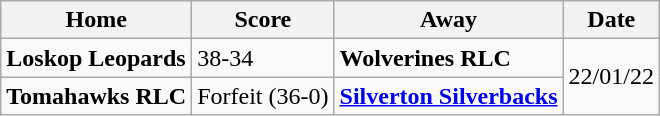<table class="wikitable">
<tr>
<th>Home</th>
<th>Score</th>
<th>Away</th>
<th>Date</th>
</tr>
<tr>
<td> <strong>Loskop Leopards</strong></td>
<td>38-34</td>
<td> <strong>Wolverines RLC</strong></td>
<td rowspan="2">22/01/22</td>
</tr>
<tr>
<td> <strong>Tomahawks RLC</strong></td>
<td>Forfeit (36-0)</td>
<td> <strong><a href='#'>Silverton Silverbacks</a></strong></td>
</tr>
</table>
